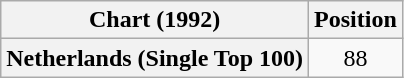<table class="wikitable plainrowheaders" style="text-align:center">
<tr>
<th>Chart (1992)</th>
<th>Position</th>
</tr>
<tr>
<th scope="row">Netherlands (Single Top 100)</th>
<td>88</td>
</tr>
</table>
